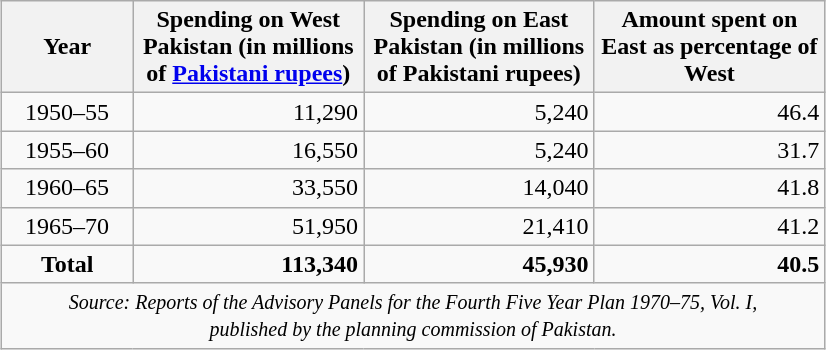<table class="wikitable" style="margin:0 auto; width:550px;text-align:center;">
<tr>
<th width=16%>Year</th>
<th width=28%>Spending on West Pakistan (in millions of <a href='#'>Pakistani rupees</a>)</th>
<th width=28%>Spending on East Pakistan (in millions of Pakistani rupees)</th>
<th width=28%>Amount spent on East as percentage of West</th>
</tr>
<tr>
<td>1950–55</td>
<td style="text-align:right;">11,290</td>
<td style="text-align:right;">5,240</td>
<td style="text-align:right;">46.4</td>
</tr>
<tr>
<td>1955–60</td>
<td style="text-align:right;">16,550</td>
<td style="text-align:right;">5,240</td>
<td style="text-align:right;">31.7</td>
</tr>
<tr>
<td>1960–65</td>
<td style="text-align:right;">33,550</td>
<td align="right">14,040</td>
<td style="text-align:right;">41.8</td>
</tr>
<tr>
<td>1965–70</td>
<td align="right">51,950</td>
<td align="right">21,410</td>
<td style="text-align:right;">41.2</td>
</tr>
<tr>
<td><strong>Total</strong></td>
<td align="right"><strong>113,340</strong></td>
<td align="right"><strong>45,930</strong></td>
<td style="text-align:right;"><strong>40.5</strong></td>
</tr>
<tr>
<td colspan="4"><small><em>Source: Reports of the Advisory Panels for the Fourth Five Year Plan 1970–75, Vol. I,<br> published by the planning commission of Pakistan.</em></small></td>
</tr>
</table>
